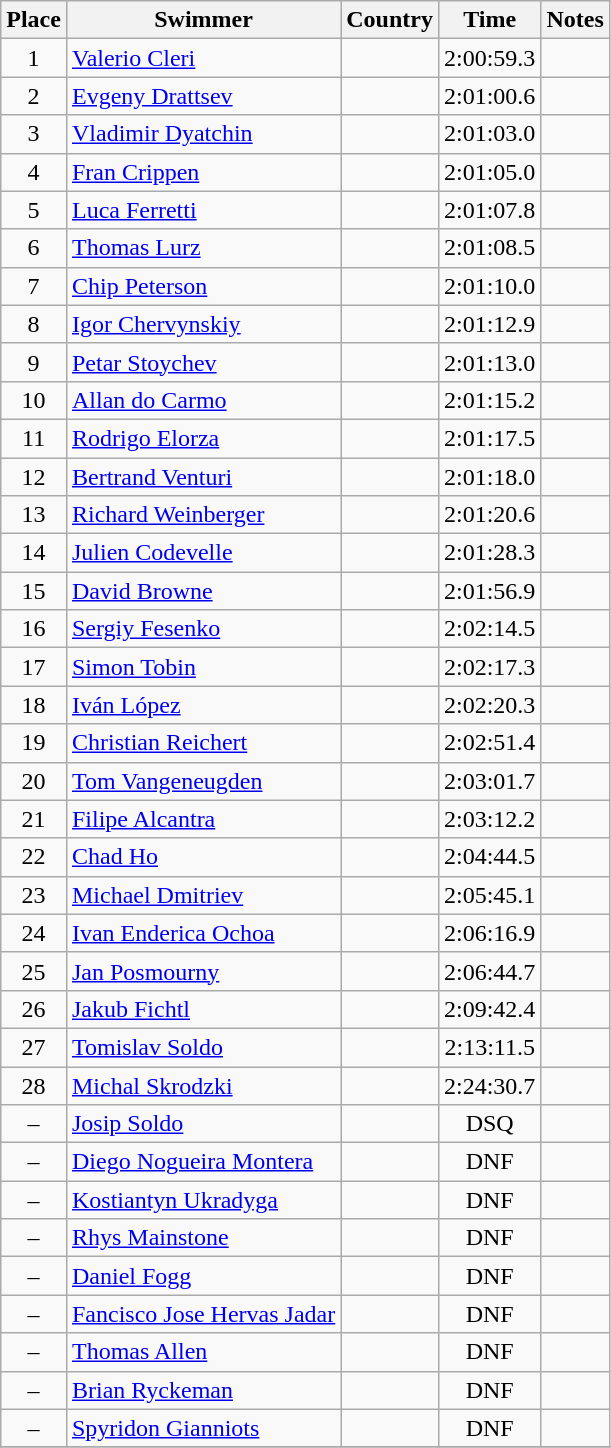<table class="wikitable" style="text-align:center">
<tr>
<th>Place</th>
<th>Swimmer</th>
<th>Country</th>
<th>Time</th>
<th>Notes</th>
</tr>
<tr>
<td>1</td>
<td align=left><a href='#'>Valerio Cleri</a></td>
<td align=left></td>
<td>2:00:59.3</td>
<td></td>
</tr>
<tr>
<td>2</td>
<td align=left><a href='#'>Evgeny Drattsev</a></td>
<td align=left></td>
<td>2:01:00.6</td>
<td></td>
</tr>
<tr>
<td>3</td>
<td align=left><a href='#'>Vladimir Dyatchin</a></td>
<td align=left></td>
<td>2:01:03.0</td>
<td></td>
</tr>
<tr>
<td>4</td>
<td align=left><a href='#'>Fran Crippen</a></td>
<td align=left></td>
<td>2:01:05.0</td>
<td></td>
</tr>
<tr>
<td>5</td>
<td align=left><a href='#'>Luca Ferretti</a></td>
<td align=left></td>
<td>2:01:07.8</td>
<td></td>
</tr>
<tr>
<td>6</td>
<td align=left><a href='#'>Thomas Lurz</a></td>
<td align=left></td>
<td>2:01:08.5</td>
<td></td>
</tr>
<tr>
<td>7</td>
<td align=left><a href='#'>Chip Peterson</a></td>
<td align=left></td>
<td>2:01:10.0</td>
<td></td>
</tr>
<tr>
<td>8</td>
<td align=left><a href='#'>Igor Chervynskiy</a></td>
<td align=left></td>
<td>2:01:12.9</td>
<td></td>
</tr>
<tr>
<td>9</td>
<td align=left><a href='#'>Petar Stoychev</a></td>
<td align=left></td>
<td>2:01:13.0</td>
<td></td>
</tr>
<tr>
<td>10</td>
<td align=left><a href='#'>Allan do Carmo</a></td>
<td align=left></td>
<td>2:01:15.2</td>
<td></td>
</tr>
<tr>
<td>11</td>
<td align=left><a href='#'>Rodrigo Elorza</a></td>
<td align=left></td>
<td>2:01:17.5</td>
<td></td>
</tr>
<tr>
<td>12</td>
<td align=left><a href='#'>Bertrand Venturi</a></td>
<td align=left></td>
<td>2:01:18.0</td>
<td></td>
</tr>
<tr>
<td>13</td>
<td align=left><a href='#'>Richard Weinberger</a></td>
<td align=left></td>
<td>2:01:20.6</td>
<td></td>
</tr>
<tr>
<td>14</td>
<td align=left><a href='#'>Julien Codevelle</a></td>
<td align=left></td>
<td>2:01:28.3</td>
<td></td>
</tr>
<tr>
<td>15</td>
<td align=left><a href='#'>David Browne</a></td>
<td align=left></td>
<td>2:01:56.9</td>
<td></td>
</tr>
<tr>
<td>16</td>
<td align=left><a href='#'>Sergiy Fesenko</a></td>
<td align=left></td>
<td>2:02:14.5</td>
<td></td>
</tr>
<tr>
<td>17</td>
<td align=left><a href='#'>Simon Tobin</a></td>
<td align=left></td>
<td>2:02:17.3</td>
<td></td>
</tr>
<tr>
<td>18</td>
<td align=left><a href='#'>Iván López</a></td>
<td align=left></td>
<td>2:02:20.3</td>
<td></td>
</tr>
<tr>
<td>19</td>
<td align=left><a href='#'>Christian Reichert</a></td>
<td align=left></td>
<td>2:02:51.4</td>
<td></td>
</tr>
<tr>
<td>20</td>
<td align=left><a href='#'>Tom Vangeneugden</a></td>
<td align=left></td>
<td>2:03:01.7</td>
<td></td>
</tr>
<tr>
<td>21</td>
<td align=left><a href='#'>Filipe Alcantra</a></td>
<td align=left></td>
<td>2:03:12.2</td>
<td></td>
</tr>
<tr>
<td>22</td>
<td align=left><a href='#'>Chad Ho</a></td>
<td align=left></td>
<td>2:04:44.5</td>
<td></td>
</tr>
<tr>
<td>23</td>
<td align=left><a href='#'>Michael Dmitriev</a></td>
<td align=left></td>
<td>2:05:45.1</td>
<td></td>
</tr>
<tr>
<td>24</td>
<td align=left><a href='#'>Ivan Enderica Ochoa</a></td>
<td align=left></td>
<td>2:06:16.9</td>
<td></td>
</tr>
<tr>
<td>25</td>
<td align=left><a href='#'>Jan Posmourny</a></td>
<td align=left></td>
<td>2:06:44.7</td>
<td></td>
</tr>
<tr>
<td>26</td>
<td align=left><a href='#'>Jakub Fichtl</a></td>
<td align=left></td>
<td>2:09:42.4</td>
<td></td>
</tr>
<tr>
<td>27</td>
<td align=left><a href='#'>Tomislav Soldo</a></td>
<td align=left></td>
<td>2:13:11.5</td>
<td></td>
</tr>
<tr>
<td>28</td>
<td align=left><a href='#'>Michal Skrodzki</a></td>
<td align=left></td>
<td>2:24:30.7</td>
<td></td>
</tr>
<tr>
<td>–</td>
<td align=left><a href='#'>Josip Soldo</a></td>
<td align=left></td>
<td>DSQ</td>
<td></td>
</tr>
<tr>
<td>–</td>
<td align=left><a href='#'>Diego Nogueira Montera</a></td>
<td align=left></td>
<td>DNF</td>
<td></td>
</tr>
<tr>
<td>–</td>
<td align=left><a href='#'>Kostiantyn Ukradyga</a></td>
<td align=left></td>
<td>DNF</td>
<td></td>
</tr>
<tr>
<td>–</td>
<td align=left><a href='#'>Rhys Mainstone</a></td>
<td align=left></td>
<td>DNF</td>
<td></td>
</tr>
<tr>
<td>–</td>
<td align=left><a href='#'>Daniel Fogg</a></td>
<td align=left></td>
<td>DNF</td>
<td></td>
</tr>
<tr>
<td>–</td>
<td align=left><a href='#'>Fancisco Jose Hervas Jadar</a></td>
<td align=left></td>
<td>DNF</td>
<td></td>
</tr>
<tr>
<td>–</td>
<td align=left><a href='#'>Thomas Allen</a></td>
<td align=left></td>
<td>DNF</td>
<td></td>
</tr>
<tr>
<td>–</td>
<td align=left><a href='#'>Brian Ryckeman</a></td>
<td align=left></td>
<td>DNF</td>
<td></td>
</tr>
<tr>
<td>–</td>
<td align=left><a href='#'>Spyridon Gianniots</a></td>
<td align=left></td>
<td>DNF</td>
<td></td>
</tr>
<tr>
</tr>
</table>
